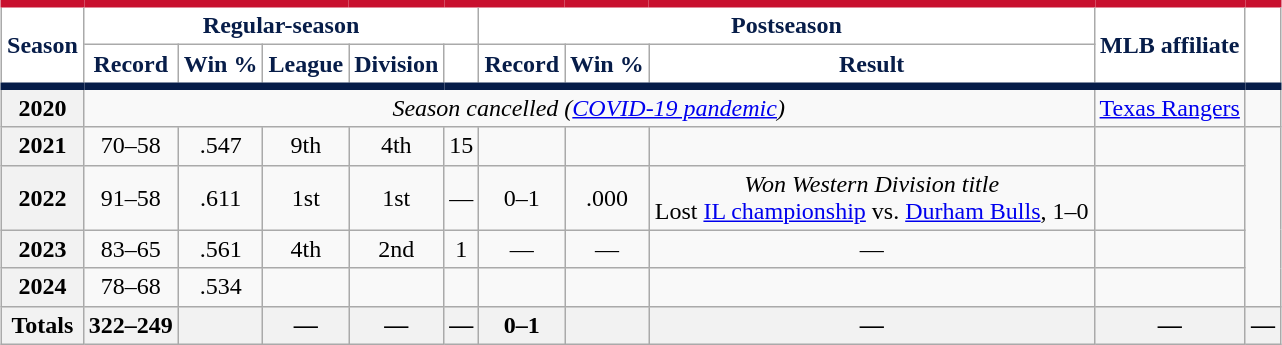<table class="wikitable plainrowheaders" style="margin: 1em auto 1em auto; text-align:center;">
<tr>
<th rowspan="2" scope="col" style="background-color:#ffffff; border-top:#c8102e 5px solid; border-bottom:#071d49 5px solid; color:#071d49">Season</th>
<th colspan="5" scope="col" style="background-color:#ffffff; border-top:#c8102e 5px solid; color:#071d49">Regular-season</th>
<th colspan="3" scope="col" style="background-color:#ffffff; border-top:#c8102e 5px solid; color:#071d49">Postseason</th>
<th rowspan="2" scope="col" style="background-color:#ffffff; border-top:#c8102e 5px solid; border-bottom:#071d49 5px solid; color:#071d49">MLB affiliate</th>
<th class="unsortable" rowspan="2" scope="col" style="background-color:#ffffff; border-top:#c8102e 5px solid; border-bottom:#071d49 5px solid; color:#071d49"></th>
</tr>
<tr>
<th scope="col" style="background-color:#ffffff; border-bottom:#071d49 5px solid; color:#071d49">Record</th>
<th scope="col" style="background-color:#ffffff; border-bottom:#071d49 5px solid; color:#071d49">Win %</th>
<th scope="col" style="background-color:#ffffff; border-bottom:#071d49 5px solid; color:#071d49">League</th>
<th scope="col" style="background-color:#ffffff; border-bottom:#071d49 5px solid; color:#071d49">Division</th>
<th scope="col" style="background-color:#ffffff; border-bottom:#071d49 5px solid; color:#071d49"></th>
<th scope="col" style="background-color:#ffffff; border-bottom:#071d49 5px solid; color:#071d49">Record</th>
<th scope="col" style="background-color:#ffffff; border-bottom:#071d49 5px solid; color:#071d49">Win %</th>
<th scope="col" style="background-color:#ffffff; border-bottom:#071d49 5px solid; color:#071d49">Result</th>
</tr>
<tr>
<th scope="row" style="text-align:center">2020</th>
<td colspan="8"><em>Season cancelled (<a href='#'>COVID-19 pandemic</a>)</em></td>
<td><a href='#'>Texas Rangers</a></td>
<td></td>
</tr>
<tr>
<th scope="row" style="text-align:center">2021</th>
<td>70–58</td>
<td>.547</td>
<td>9th</td>
<td>4th</td>
<td>15</td>
<td></td>
<td></td>
<td></td>
<td></td>
</tr>
<tr>
<th scope="row" style="text-align:center">2022</th>
<td>91–58</td>
<td>.611</td>
<td>1st</td>
<td>1st</td>
<td>—</td>
<td>0–1</td>
<td>.000</td>
<td><em>Won Western Division title</em><br>Lost <a href='#'>IL championship</a> vs. <a href='#'>Durham Bulls</a>, 1–0</td>
<td></td>
</tr>
<tr>
<th scope="row" style="text-align:center">2023</th>
<td>83–65</td>
<td>.561</td>
<td>4th</td>
<td>2nd</td>
<td>1</td>
<td>—</td>
<td>—</td>
<td>—</td>
<td></td>
</tr>
<tr>
<th scope="row" style="text-align:center">2024</th>
<td>78–68</td>
<td>.534</td>
<td></td>
<td></td>
<td></td>
<td></td>
<td></td>
<td></td>
<td></td>
</tr>
<tr>
<th scope="row" style="text-align:center"><strong>Totals</strong></th>
<th>322–249</th>
<th></th>
<th>—</th>
<th>—</th>
<th>—</th>
<th>0–1</th>
<th></th>
<th>—</th>
<th>—</th>
<th>—</th>
</tr>
</table>
